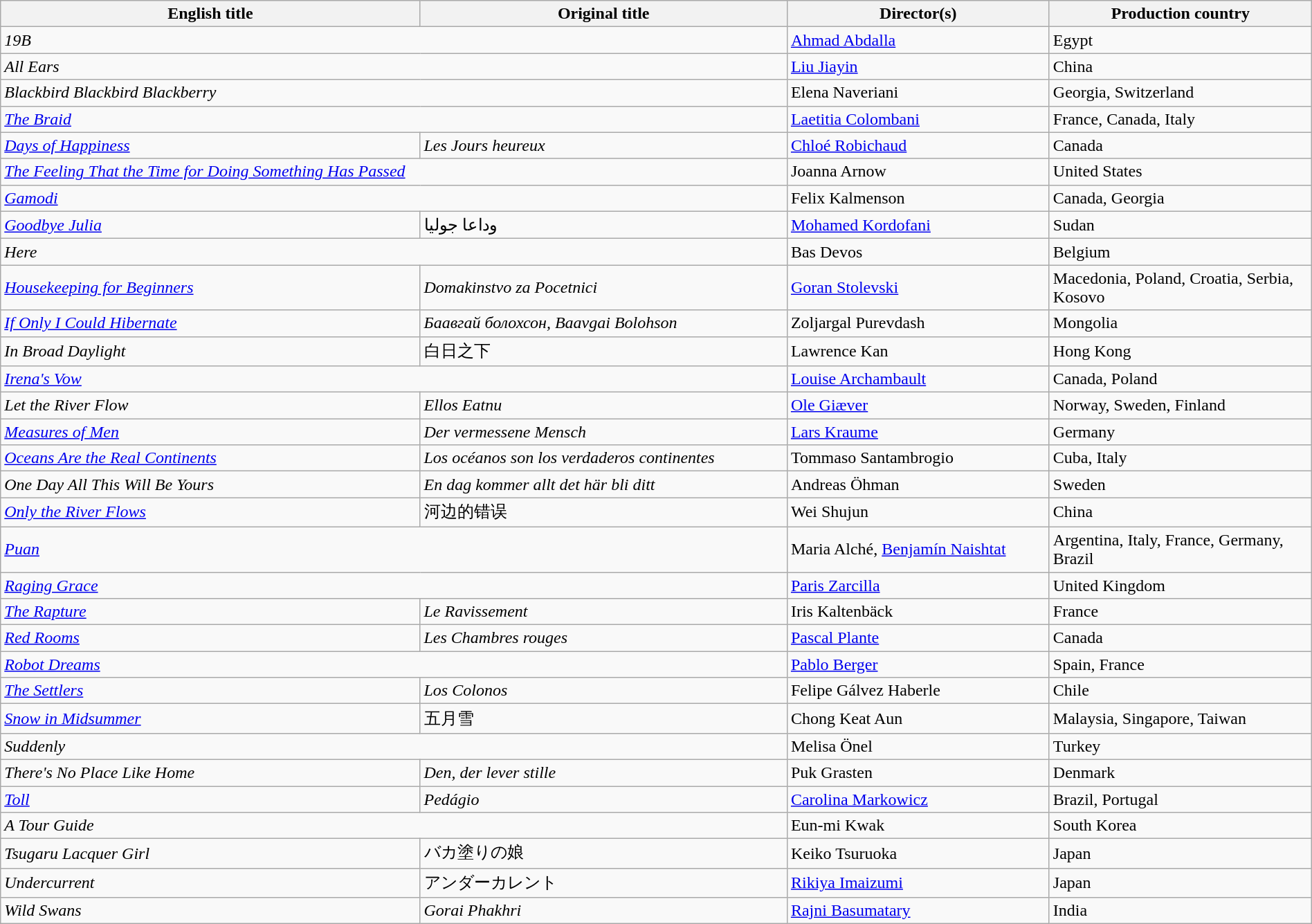<table class="sortable wikitable" width="100%" cellpadding="5">
<tr>
<th scope="col" width="32%">English title</th>
<th scope="col" width="28%">Original title</th>
<th scope="col" width="20%">Director(s)</th>
<th scope="col" width="20%">Production country</th>
</tr>
<tr>
<td colspan=2><em>19B</em></td>
<td><a href='#'>Ahmad Abdalla</a></td>
<td>Egypt</td>
</tr>
<tr>
<td colspan=2><em>All Ears</em></td>
<td><a href='#'>Liu Jiayin</a></td>
<td>China</td>
</tr>
<tr>
<td colspan=2><em>Blackbird Blackbird Blackberry</em></td>
<td>Elena Naveriani</td>
<td>Georgia, Switzerland</td>
</tr>
<tr>
<td colspan=2><em><a href='#'>The Braid</a></em></td>
<td><a href='#'>Laetitia Colombani</a></td>
<td>France, Canada, Italy</td>
</tr>
<tr>
<td><em><a href='#'>Days of Happiness</a></em></td>
<td><em>Les Jours heureux</em></td>
<td><a href='#'>Chloé Robichaud</a></td>
<td>Canada</td>
</tr>
<tr>
<td colspan=2><em><a href='#'>The Feeling That the Time for Doing Something Has Passed</a></em></td>
<td>Joanna Arnow</td>
<td>United States</td>
</tr>
<tr>
<td colspan=2><em><a href='#'>Gamodi</a></em></td>
<td>Felix Kalmenson</td>
<td>Canada, Georgia</td>
</tr>
<tr>
<td><em><a href='#'>Goodbye Julia</a></em></td>
<td>وداعا جوليا</td>
<td><a href='#'>Mohamed Kordofani</a></td>
<td>Sudan</td>
</tr>
<tr>
<td colspan=2><em>Here</em></td>
<td>Bas Devos</td>
<td>Belgium</td>
</tr>
<tr>
<td><em><a href='#'>Housekeeping for Beginners</a></em></td>
<td><em>Domakinstvo za Pocetnici</em></td>
<td><a href='#'>Goran Stolevski</a></td>
<td>Macedonia, Poland, Croatia, Serbia, Kosovo</td>
</tr>
<tr>
<td><em><a href='#'>If Only I Could Hibernate</a></em></td>
<td><em>Баавгай болохсон, Baavgai Bolohson</em></td>
<td>Zoljargal Purevdash</td>
<td>Mongolia</td>
</tr>
<tr>
<td><em>In Broad Daylight</em></td>
<td>白日之下</td>
<td>Lawrence Kan</td>
<td>Hong Kong</td>
</tr>
<tr>
<td colspan=2><em><a href='#'>Irena's Vow</a></em></td>
<td><a href='#'>Louise Archambault</a></td>
<td>Canada, Poland</td>
</tr>
<tr>
<td><em>Let the River Flow</em></td>
<td><em>Ellos Eatnu</em></td>
<td><a href='#'>Ole Giæver</a></td>
<td>Norway, Sweden, Finland</td>
</tr>
<tr>
<td><em><a href='#'>Measures of Men</a></em></td>
<td><em>Der vermessene Mensch</em></td>
<td><a href='#'>Lars Kraume</a></td>
<td>Germany</td>
</tr>
<tr>
<td><em><a href='#'>Oceans Are the Real Continents</a></em></td>
<td><em>Los océanos son los verdaderos continentes</em></td>
<td>Tommaso Santambrogio</td>
<td>Cuba, Italy</td>
</tr>
<tr>
<td><em>One Day All This Will Be Yours</em></td>
<td><em>En dag kommer allt det här bli ditt</em></td>
<td>Andreas Öhman</td>
<td>Sweden</td>
</tr>
<tr>
<td><em><a href='#'>Only the River Flows</a></em></td>
<td>河边的错误</td>
<td>Wei Shujun</td>
<td>China</td>
</tr>
<tr>
<td colspan=2><em><a href='#'>Puan</a></em></td>
<td>Maria Alché, <a href='#'>Benjamín Naishtat</a></td>
<td>Argentina, Italy, France, Germany, Brazil</td>
</tr>
<tr>
<td colspan=2><em><a href='#'>Raging Grace</a></em></td>
<td><a href='#'>Paris Zarcilla</a></td>
<td>United Kingdom</td>
</tr>
<tr>
<td><em><a href='#'>The Rapture</a></em></td>
<td><em>Le Ravissement</em></td>
<td>Iris Kaltenbäck</td>
<td>France</td>
</tr>
<tr>
<td><em><a href='#'>Red Rooms</a></em></td>
<td><em>Les Chambres rouges</em></td>
<td><a href='#'>Pascal Plante</a></td>
<td>Canada</td>
</tr>
<tr>
<td colspan=2><em><a href='#'>Robot Dreams</a></em></td>
<td><a href='#'>Pablo Berger</a></td>
<td>Spain, France</td>
</tr>
<tr>
<td><em><a href='#'>The Settlers</a></em></td>
<td><em>Los Colonos</em></td>
<td>Felipe Gálvez Haberle</td>
<td>Chile</td>
</tr>
<tr>
<td><em><a href='#'>Snow in Midsummer</a></em></td>
<td>五月雪</td>
<td>Chong Keat Aun</td>
<td>Malaysia, Singapore, Taiwan</td>
</tr>
<tr>
<td colspan=2><em>Suddenly</em></td>
<td>Melisa Önel</td>
<td>Turkey</td>
</tr>
<tr>
<td><em>There's No Place Like Home</em></td>
<td><em>Den, der lever stille</em></td>
<td>Puk Grasten</td>
<td>Denmark</td>
</tr>
<tr>
<td><em><a href='#'>Toll</a></em></td>
<td><em>Pedágio</em></td>
<td><a href='#'>Carolina Markowicz</a></td>
<td>Brazil, Portugal</td>
</tr>
<tr>
<td colspan=2><em>A Tour Guide</em></td>
<td>Eun-mi Kwak</td>
<td>South Korea</td>
</tr>
<tr>
<td><em>Tsugaru Lacquer Girl</em></td>
<td>バカ塗りの娘</td>
<td>Keiko Tsuruoka</td>
<td>Japan</td>
</tr>
<tr>
<td><em>Undercurrent</em></td>
<td>アンダーカレント</td>
<td><a href='#'>Rikiya Imaizumi</a></td>
<td>Japan</td>
</tr>
<tr>
<td><em>Wild Swans</em></td>
<td><em>Gorai Phakhri</em></td>
<td><a href='#'>Rajni Basumatary</a></td>
<td>India</td>
</tr>
</table>
